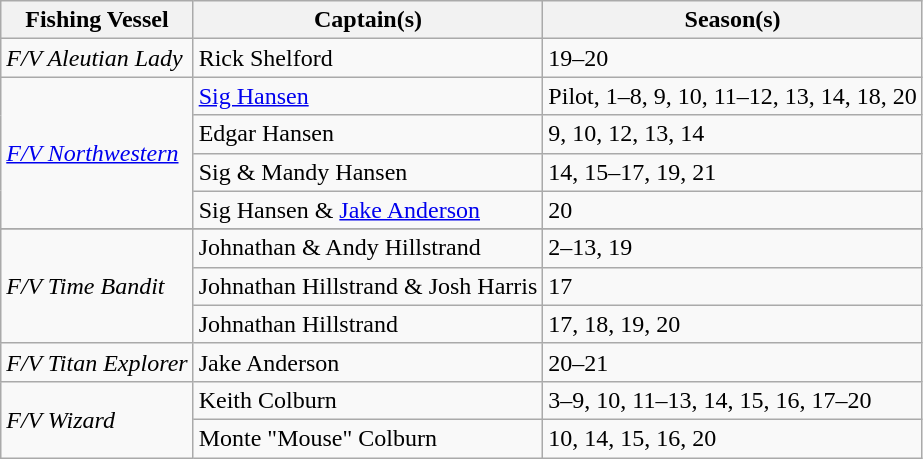<table class="wikitable">
<tr>
<th>Fishing Vessel</th>
<th>Captain(s)</th>
<th>Season(s)</th>
</tr>
<tr>
<td><em>F/V Aleutian Lady</em></td>
<td>Rick Shelford</td>
<td>19–20</td>
</tr>
<tr>
<td rowspan="4"><em><a href='#'>F/V Northwestern</a></em></td>
<td><a href='#'>Sig Hansen</a></td>
<td>Pilot, 1–8, 9, 10, 11–12, 13, 14, 18, 20</td>
</tr>
<tr>
<td>Edgar Hansen</td>
<td>9, 10, 12, 13, 14</td>
</tr>
<tr>
<td>Sig & Mandy Hansen</td>
<td>14, 15–17, 19, 21</td>
</tr>
<tr>
<td>Sig Hansen & <a href='#'>Jake Anderson</a></td>
<td>20</td>
</tr>
<tr>
</tr>
<tr>
<td rowspan="3"><em>F/V Time Bandit</em></td>
<td>Johnathan & Andy Hillstrand</td>
<td>2–13, 19</td>
</tr>
<tr>
<td>Johnathan Hillstrand & Josh Harris</td>
<td>17</td>
</tr>
<tr>
<td>Johnathan Hillstrand</td>
<td>17, 18, 19, 20</td>
</tr>
<tr>
<td><em>F/V Titan Explorer</em></td>
<td>Jake Anderson</td>
<td>20–21</td>
</tr>
<tr>
<td rowspan="2"><em>F/V Wizard</em></td>
<td>Keith Colburn</td>
<td>3–9, 10, 11–13, 14, 15, 16, 17–20</td>
</tr>
<tr>
<td>Monte "Mouse" Colburn</td>
<td>10, 14, 15, 16, 20</td>
</tr>
</table>
